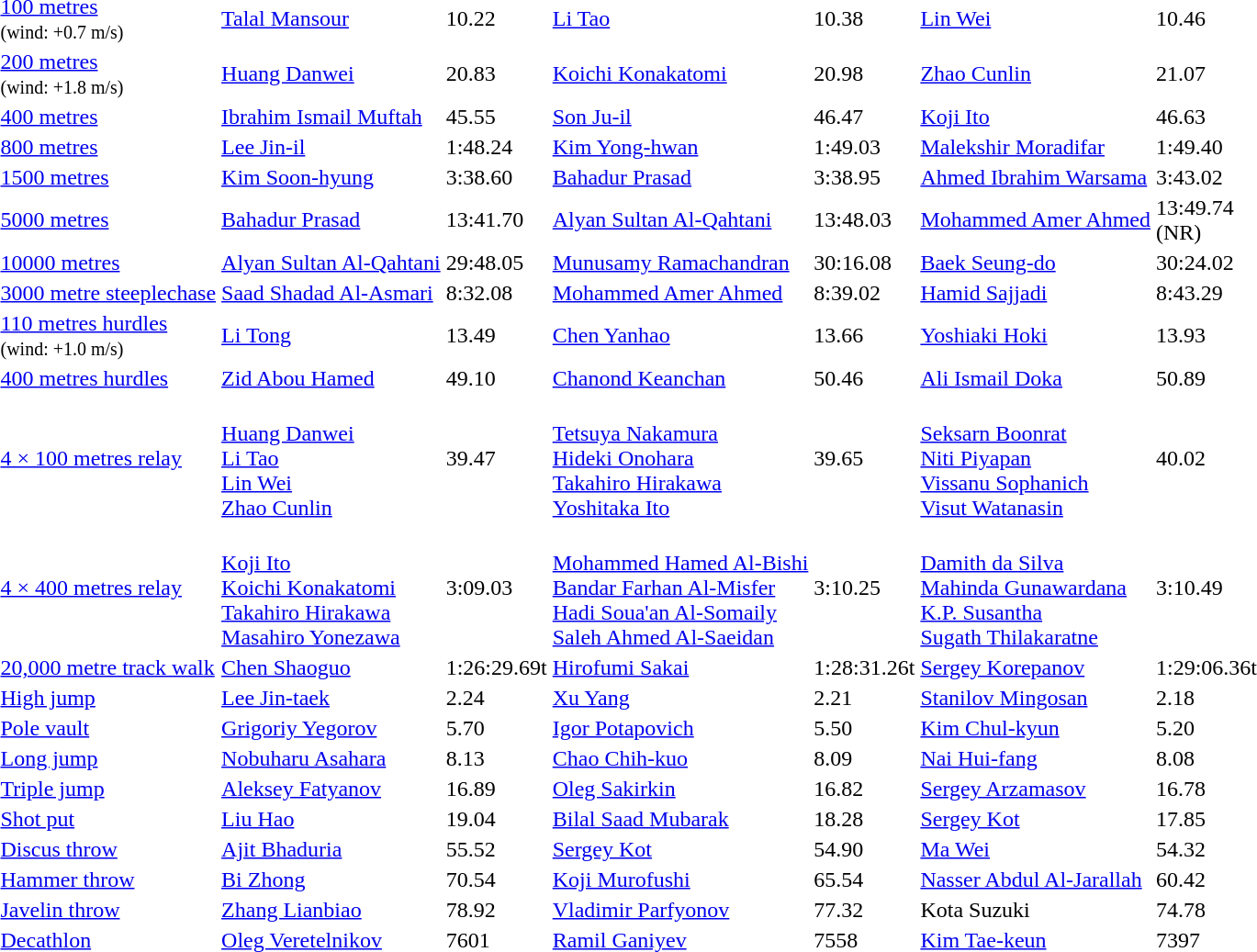<table>
<tr>
<td><a href='#'>100 metres</a><br><small>(wind: +0.7 m/s)</small></td>
<td><a href='#'>Talal Mansour</a><br> </td>
<td>10.22</td>
<td><a href='#'>Li Tao</a><br> </td>
<td>10.38</td>
<td><a href='#'>Lin Wei</a><br> </td>
<td>10.46</td>
</tr>
<tr>
<td><a href='#'>200 metres</a><br><small>(wind: +1.8 m/s)</small></td>
<td><a href='#'>Huang Danwei</a><br> </td>
<td>20.83</td>
<td><a href='#'>Koichi Konakatomi</a><br> </td>
<td>20.98</td>
<td><a href='#'>Zhao Cunlin</a><br> </td>
<td>21.07</td>
</tr>
<tr>
<td><a href='#'>400 metres</a></td>
<td><a href='#'>Ibrahim Ismail Muftah</a><br> </td>
<td>45.55</td>
<td><a href='#'>Son Ju-il</a><br> </td>
<td>46.47</td>
<td><a href='#'>Koji Ito</a><br> </td>
<td>46.63</td>
</tr>
<tr>
<td><a href='#'>800 metres</a></td>
<td><a href='#'>Lee Jin-il</a><br> </td>
<td>1:48.24</td>
<td><a href='#'>Kim Yong-hwan</a><br> </td>
<td>1:49.03</td>
<td><a href='#'>Malekshir Moradifar</a><br> </td>
<td>1:49.40</td>
</tr>
<tr>
<td><a href='#'>1500 metres</a></td>
<td><a href='#'>Kim Soon-hyung</a><br> </td>
<td>3:38.60</td>
<td><a href='#'>Bahadur Prasad</a><br> </td>
<td>3:38.95</td>
<td><a href='#'>Ahmed Ibrahim Warsama</a><br> </td>
<td>3:43.02</td>
</tr>
<tr>
<td><a href='#'>5000 metres</a></td>
<td><a href='#'>Bahadur Prasad</a><br> </td>
<td>13:41.70</td>
<td><a href='#'>Alyan Sultan Al-Qahtani</a><br> </td>
<td>13:48.03</td>
<td><a href='#'>Mohammed Amer Ahmed</a><br> </td>
<td>13:49.74<br>(NR)</td>
</tr>
<tr>
<td><a href='#'>10000 metres</a></td>
<td><a href='#'>Alyan Sultan Al-Qahtani</a><br> </td>
<td>29:48.05</td>
<td><a href='#'>Munusamy Ramachandran</a><br> </td>
<td>30:16.08</td>
<td><a href='#'>Baek Seung-do</a><br> </td>
<td>30:24.02</td>
</tr>
<tr>
<td><a href='#'>3000 metre steeplechase</a></td>
<td><a href='#'>Saad Shadad Al-Asmari</a><br> </td>
<td>8:32.08</td>
<td><a href='#'>Mohammed Amer Ahmed</a><br> </td>
<td>8:39.02</td>
<td><a href='#'>Hamid Sajjadi</a><br> </td>
<td>8:43.29</td>
</tr>
<tr>
<td><a href='#'>110 metres hurdles</a><br><small>(wind: +1.0 m/s)</small></td>
<td><a href='#'>Li Tong</a><br> </td>
<td>13.49</td>
<td><a href='#'>Chen Yanhao</a><br> </td>
<td>13.66</td>
<td><a href='#'>Yoshiaki Hoki</a><br> </td>
<td>13.93</td>
</tr>
<tr>
<td><a href='#'>400 metres hurdles</a></td>
<td><a href='#'>Zid Abou Hamed</a><br> </td>
<td>49.10</td>
<td><a href='#'>Chanond Keanchan</a><br> </td>
<td>50.46</td>
<td><a href='#'>Ali Ismail Doka</a><br> </td>
<td>50.89</td>
</tr>
<tr>
<td><a href='#'>4 × 100 metres relay</a></td>
<td><br><a href='#'>Huang Danwei</a><br><a href='#'>Li Tao</a><br><a href='#'>Lin Wei</a><br><a href='#'>Zhao Cunlin</a></td>
<td>39.47</td>
<td><br><a href='#'>Tetsuya Nakamura</a><br><a href='#'>Hideki Onohara</a><br><a href='#'>Takahiro Hirakawa</a><br><a href='#'>Yoshitaka Ito</a></td>
<td>39.65</td>
<td><br><a href='#'>Seksarn Boonrat</a><br><a href='#'>Niti Piyapan</a><br><a href='#'>Vissanu Sophanich</a><br><a href='#'>Visut Watanasin</a></td>
<td>40.02</td>
</tr>
<tr>
<td><a href='#'>4 × 400 metres relay</a></td>
<td><br><a href='#'>Koji Ito</a><br><a href='#'>Koichi Konakatomi</a><br><a href='#'>Takahiro Hirakawa</a><br><a href='#'>Masahiro Yonezawa</a></td>
<td>3:09.03</td>
<td><br><a href='#'>Mohammed Hamed Al-Bishi</a><br><a href='#'>Bandar Farhan Al-Misfer</a><br><a href='#'>Hadi Soua'an Al-Somaily</a><br><a href='#'>Saleh Ahmed Al-Saeidan</a></td>
<td>3:10.25</td>
<td><br><a href='#'>Damith da Silva</a><br><a href='#'>Mahinda Gunawardana</a><br><a href='#'>K.P. Susantha</a><br><a href='#'>Sugath Thilakaratne</a></td>
<td>3:10.49</td>
</tr>
<tr>
<td><a href='#'>20,000 metre track walk</a></td>
<td><a href='#'>Chen Shaoguo</a><br> </td>
<td>1:26:29.69t</td>
<td><a href='#'>Hirofumi Sakai</a><br> </td>
<td>1:28:31.26t</td>
<td><a href='#'>Sergey Korepanov</a><br> </td>
<td>1:29:06.36t</td>
</tr>
<tr>
<td><a href='#'>High jump</a></td>
<td><a href='#'>Lee Jin-taek</a><br> </td>
<td>2.24</td>
<td><a href='#'>Xu Yang</a><br> </td>
<td>2.21</td>
<td><a href='#'>Stanilov Mingosan</a><br> </td>
<td>2.18</td>
</tr>
<tr>
<td><a href='#'>Pole vault</a></td>
<td><a href='#'>Grigoriy Yegorov</a><br> </td>
<td>5.70</td>
<td><a href='#'>Igor Potapovich</a><br> </td>
<td>5.50</td>
<td><a href='#'>Kim Chul-kyun</a><br> </td>
<td>5.20</td>
</tr>
<tr>
<td><a href='#'>Long jump</a></td>
<td><a href='#'>Nobuharu Asahara</a><br> </td>
<td>8.13</td>
<td><a href='#'>Chao Chih-kuo</a><br> </td>
<td>8.09</td>
<td><a href='#'>Nai Hui-fang</a><br> </td>
<td>8.08</td>
</tr>
<tr>
<td><a href='#'>Triple jump</a></td>
<td><a href='#'>Aleksey Fatyanov</a><br> </td>
<td>16.89</td>
<td><a href='#'>Oleg Sakirkin</a><br> </td>
<td>16.82</td>
<td><a href='#'>Sergey Arzamasov</a><br> </td>
<td>16.78</td>
</tr>
<tr>
<td><a href='#'>Shot put</a></td>
<td><a href='#'>Liu Hao</a><br> </td>
<td>19.04</td>
<td><a href='#'>Bilal Saad Mubarak</a><br> </td>
<td>18.28</td>
<td><a href='#'>Sergey Kot</a><br> </td>
<td>17.85</td>
</tr>
<tr>
<td><a href='#'>Discus throw</a></td>
<td><a href='#'>Ajit Bhaduria</a><br> </td>
<td>55.52</td>
<td><a href='#'>Sergey Kot</a><br> </td>
<td>54.90</td>
<td><a href='#'>Ma Wei</a><br> </td>
<td>54.32</td>
</tr>
<tr>
<td><a href='#'>Hammer throw</a></td>
<td><a href='#'>Bi Zhong</a><br> </td>
<td>70.54</td>
<td><a href='#'>Koji Murofushi</a><br> </td>
<td>65.54</td>
<td><a href='#'>Nasser Abdul Al-Jarallah</a><br> </td>
<td>60.42</td>
</tr>
<tr>
<td><a href='#'>Javelin throw</a></td>
<td><a href='#'>Zhang Lianbiao</a><br> </td>
<td>78.92</td>
<td><a href='#'>Vladimir Parfyonov</a><br> </td>
<td>77.32</td>
<td>Kota Suzuki<br> </td>
<td>74.78</td>
</tr>
<tr>
<td><a href='#'>Decathlon</a></td>
<td><a href='#'>Oleg Veretelnikov</a><br> </td>
<td>7601</td>
<td><a href='#'>Ramil Ganiyev</a><br> </td>
<td>7558</td>
<td><a href='#'>Kim Tae-keun</a><br> </td>
<td>7397</td>
</tr>
</table>
